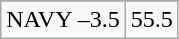<table class="wikitable">
<tr align="center">
</tr>
<tr align="center">
<td>NAVY –3.5</td>
<td>55.5</td>
</tr>
</table>
